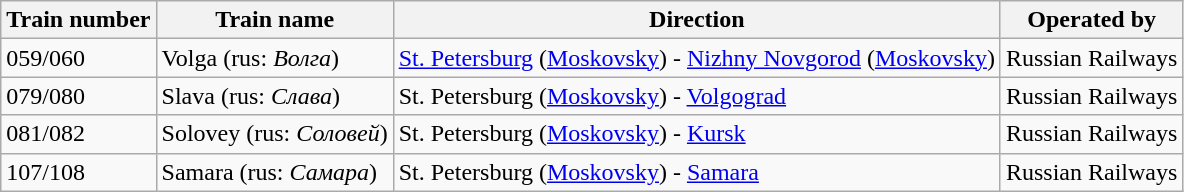<table class="wikitable">
<tr>
<th>Train number</th>
<th>Train name</th>
<th>Direction</th>
<th>Operated by</th>
</tr>
<tr>
<td>059/060</td>
<td>Volga (rus: <em>Волга</em>)</td>
<td> <a href='#'>St. Petersburg</a> (<a href='#'>Moskovsky</a>) -  <a href='#'>Nizhny Novgorod</a> (<a href='#'>Moskovsky</a>)</td>
<td> Russian Railways</td>
</tr>
<tr>
<td>079/080</td>
<td>Slava (rus: <em>Слава</em>)</td>
<td> St. Petersburg (<a href='#'>Moskovsky</a>) -   <a href='#'>Volgograd</a></td>
<td> Russian Railways</td>
</tr>
<tr>
<td>081/082</td>
<td>Solovey (rus: <em>Соловей</em>)</td>
<td> St. Petersburg (<a href='#'>Moskovsky</a>) -  <a href='#'>Kursk</a></td>
<td> Russian Railways</td>
</tr>
<tr>
<td>107/108</td>
<td>Samara (rus: <em>Самара</em>)</td>
<td> St. Petersburg (<a href='#'>Moskovsky</a>) -  <a href='#'>Samara</a></td>
<td> Russian Railways</td>
</tr>
</table>
